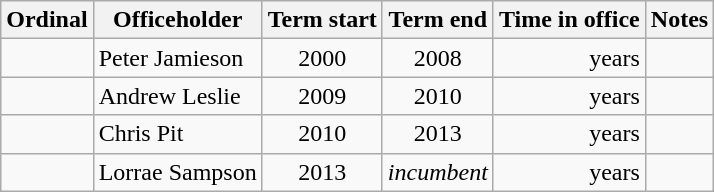<table class="wikitable sortable">
<tr>
<th>Ordinal</th>
<th>Officeholder</th>
<th>Term start</th>
<th>Term end</th>
<th>Time in office</th>
<th>Notes</th>
</tr>
<tr>
<td align=center></td>
<td>Peter Jamieson</td>
<td align=center>2000</td>
<td align=center>2008</td>
<td align=right> years</td>
<td></td>
</tr>
<tr>
<td align=center></td>
<td>Andrew Leslie </td>
<td align=center>2009</td>
<td align=center>2010</td>
<td align=right> years</td>
<td></td>
</tr>
<tr>
<td align=center></td>
<td>Chris Pit</td>
<td align=center>2010</td>
<td align=center>2013</td>
<td align=right> years</td>
<td></td>
</tr>
<tr>
<td align=center></td>
<td>Lorrae Sampson</td>
<td align=center>2013</td>
<td align=center><em>incumbent</em></td>
<td align=right> years</td>
<td></td>
</tr>
</table>
